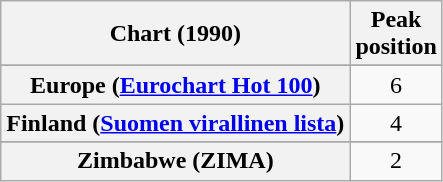<table class="wikitable sortable plainrowheaders" style="text-align:center">
<tr>
<th>Chart (1990)</th>
<th>Peak<br>position</th>
</tr>
<tr>
</tr>
<tr>
</tr>
<tr>
</tr>
<tr>
</tr>
<tr>
</tr>
<tr>
<th scope="row">Europe (<a href='#'>Eurochart Hot 100</a>)</th>
<td>6</td>
</tr>
<tr>
<th scope="row">Finland (<a href='#'>Suomen virallinen lista</a>)</th>
<td>4</td>
</tr>
<tr>
</tr>
<tr>
</tr>
<tr>
</tr>
<tr>
</tr>
<tr>
</tr>
<tr>
</tr>
<tr>
</tr>
<tr>
</tr>
<tr>
</tr>
<tr>
</tr>
<tr>
</tr>
<tr>
</tr>
<tr>
<th scope="row">Zimbabwe (ZIMA)</th>
<td>2</td>
</tr>
</table>
